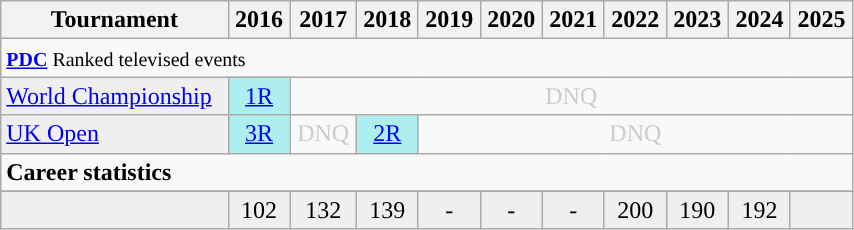<table class="wikitable" style="width:45%; margin:0">
<tr>
<th>Tournament</th>
<th>2016</th>
<th>2017</th>
<th>2018</th>
<th>2019</th>
<th>2020</th>
<th>2021</th>
<th>2022</th>
<th>2023</th>
<th>2024</th>
<th>2025</th>
</tr>
<tr>
<td colspan="15" style="text-align:left"><small><strong><a href='#'>PDC</a> </strong>Ranked televised events</small></td>
</tr>
<tr>
<td style="background:#efefef;"><a href='#'>World Championship</a></td>
<td style="text-align:center; background:#afeeee;"><a href='#'>1R</a></td>
<td colspan="9" style="text-align:center; color:#ccc;">DNQ</td>
</tr>
<tr>
<td style="background:#efefef;"><a href='#'>UK Open</a></td>
<td style="text-align:center; background:#afeeee;"><a href='#'>3R</a></td>
<td style="text-align:center; color:#ccc;">DNQ</td>
<td style="text-align:center; background:#afeeee;"><a href='#'>2R</a></td>
<td colspan="7" style="text-align:center; color:#ccc;">DNQ</td>
</tr>
<tr>
<td colspan="15" style="text-align:left"><strong>Career statistics</strong></td>
</tr>
<tr>
</tr>
<tr style="background:#efefef">
<td style="text-align:left"></td>
<td style="text-align:center;">102</td>
<td style="text-align:center;">132</td>
<td style="text-align:center;">139</td>
<td style="text-align:center;">-</td>
<td style="text-align:center;">-</td>
<td style="text-align:center;">-</td>
<td style="text-align:center;">200</td>
<td style="text-align:center;">190</td>
<td style="text-align:center;">192</td>
<td style="text-align:center;"></td>
</tr>
</table>
